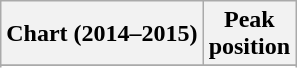<table class="wikitable sortable plainrowheaders" style="text-align:center">
<tr>
<th scope="col">Chart (2014–2015)</th>
<th scope="col">Peak<br>position</th>
</tr>
<tr>
</tr>
<tr>
</tr>
<tr>
</tr>
</table>
